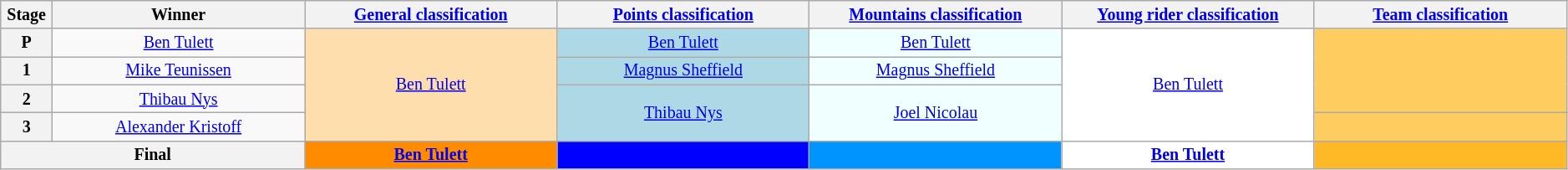<table class="wikitable" style="text-align: center; font-size:smaller;">
<tr style="background:#efefef;">
<th scope="col" style="width:2%;">Stage</th>
<th scope="col" style="width:14%;">Winner</th>
<th scope="col" style="width:14%;"><a href='#'>General classification</a><br></th>
<th scope="col" style="width:14%;"><a href='#'>Points classification</a><br></th>
<th scope="col" style="width:14%;"><a href='#'>Mountains classification</a><br></th>
<th scope="col" style="width:14%;"><a href='#'>Young rider classification</a><br></th>
<th scope="col" style="width:14%;"><a href='#'>Team classification</a></th>
</tr>
<tr>
<th>P</th>
<td><a href='#'>Ben Tulett</a></td>
<td style="background:navajowhite;" rowspan=4><a href='#'>Ben Tulett</a></td>
<td style="background:lightblue;"><a href='#'>Ben Tulett</a></td>
<td style="background:azure;"><a href='#'>Ben Tulett</a></td>
<td style="background:white;" rowspan=4><a href='#'>Ben Tulett</a></td>
<td style="background:#FFCD5F;" rowspan=3></td>
</tr>
<tr>
<th>1</th>
<td><a href='#'>Mike Teunissen</a></td>
<td style="background:lightblue;"><a href='#'>Magnus Sheffield</a></td>
<td style="background:azure;"><a href='#'>Magnus Sheffield</a></td>
</tr>
<tr>
<th>2</th>
<td><a href='#'>Thibau Nys</a></td>
<td style="background:lightblue;" rowspan=2><a href='#'>Thibau Nys</a></td>
<td style="background:azure;" rowspan=2><a href='#'>Joel Nicolau</a></td>
</tr>
<tr>
<th>3</th>
<td><a href='#'>Alexander Kristoff</a></td>
<td style="background:#FFCD5F;"></td>
</tr>
<tr>
<th colspan="2">Final</th>
<th style="background:#FF8C00;"><a href='#'>Ben Tulett</a></th>
<th style="background:blue;"></th>
<th style="background:#0094FF;"></th>
<th style="background:white;"><a href='#'>Ben Tulett</a></th>
<th style="background:#FFB927;"></th>
</tr>
</table>
